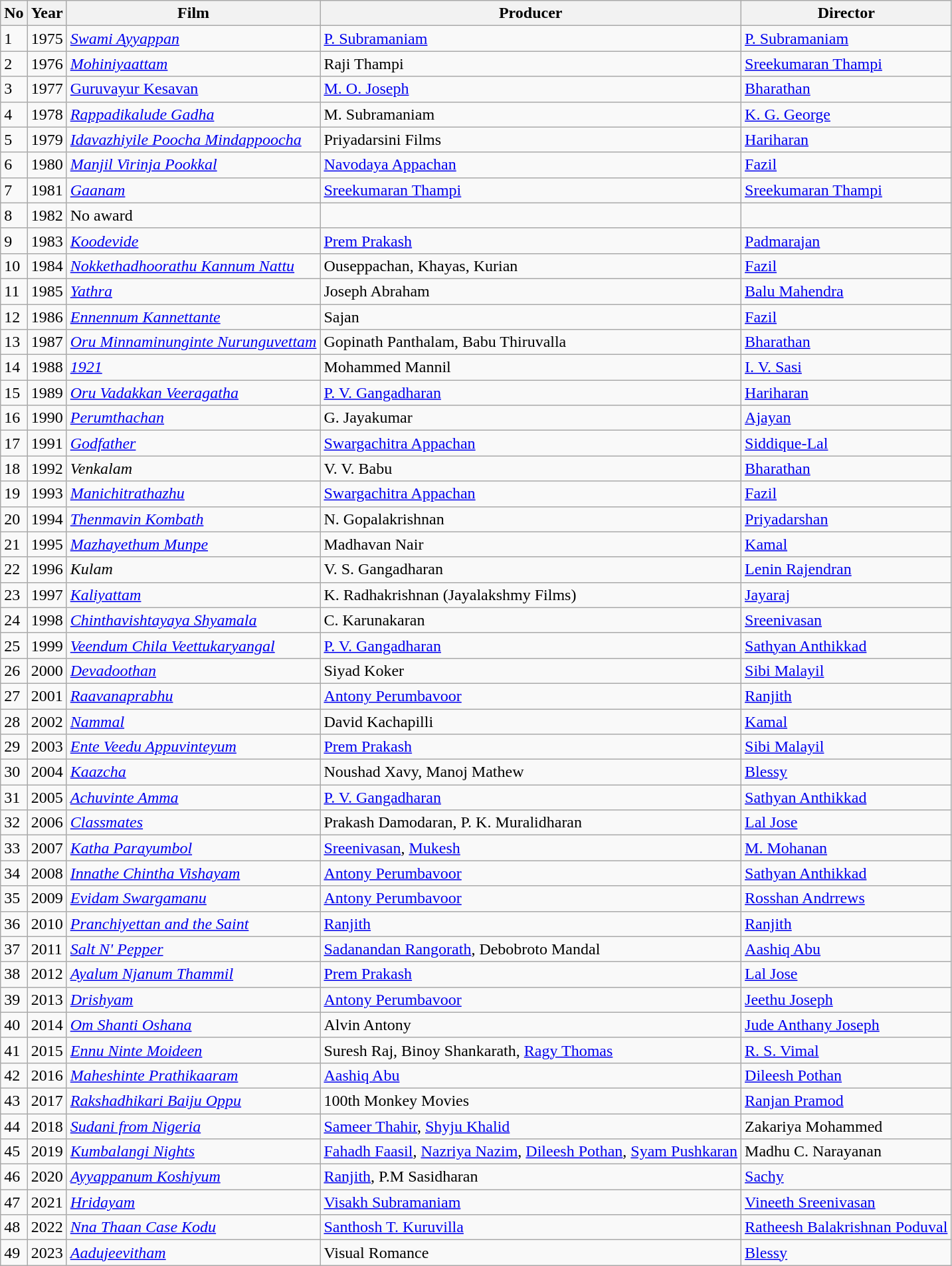<table class="wikitable sortable">
<tr>
<th>No</th>
<th>Year</th>
<th>Film</th>
<th>Producer</th>
<th>Director</th>
</tr>
<tr>
<td>1</td>
<td>1975</td>
<td><em><a href='#'>Swami Ayyappan</a></em></td>
<td><a href='#'>P. Subramaniam</a></td>
<td><a href='#'>P. Subramaniam</a></td>
</tr>
<tr>
<td>2</td>
<td>1976</td>
<td><em><a href='#'>Mohiniyaattam</a></em></td>
<td>Raji Thampi</td>
<td><a href='#'>Sreekumaran Thampi</a></td>
</tr>
<tr>
<td>3</td>
<td>1977</td>
<td><a href='#'>Guruvayur Kesavan</a></td>
<td><a href='#'>M. O. Joseph</a></td>
<td><a href='#'>Bharathan</a></td>
</tr>
<tr>
<td>4</td>
<td>1978</td>
<td><em><a href='#'>Rappadikalude Gadha</a></em></td>
<td>M. Subramaniam</td>
<td><a href='#'>K. G. George</a></td>
</tr>
<tr>
<td>5</td>
<td>1979</td>
<td><em><a href='#'>Idavazhiyile Poocha Mindappoocha</a></em></td>
<td>Priyadarsini Films</td>
<td><a href='#'>Hariharan</a></td>
</tr>
<tr>
<td>6</td>
<td>1980</td>
<td><em><a href='#'>Manjil Virinja Pookkal</a></em></td>
<td><a href='#'>Navodaya Appachan</a></td>
<td><a href='#'>Fazil</a></td>
</tr>
<tr>
<td>7</td>
<td>1981</td>
<td><em><a href='#'>Gaanam</a></em></td>
<td><a href='#'>Sreekumaran Thampi</a></td>
<td><a href='#'>Sreekumaran Thampi</a></td>
</tr>
<tr>
<td>8</td>
<td>1982</td>
<td>No award</td>
<td></td>
<td></td>
</tr>
<tr>
<td>9</td>
<td>1983</td>
<td><em><a href='#'>Koodevide</a></em></td>
<td><a href='#'>Prem Prakash</a></td>
<td><a href='#'>Padmarajan</a></td>
</tr>
<tr>
<td>10</td>
<td>1984</td>
<td><em><a href='#'>Nokkethadhoorathu Kannum Nattu</a></em></td>
<td>Ouseppachan, Khayas, Kurian</td>
<td><a href='#'>Fazil</a></td>
</tr>
<tr>
<td>11</td>
<td>1985</td>
<td><em><a href='#'>Yathra</a></em></td>
<td>Joseph Abraham</td>
<td><a href='#'>Balu Mahendra</a></td>
</tr>
<tr>
<td>12</td>
<td>1986</td>
<td><em><a href='#'>Ennennum Kannettante</a></em></td>
<td>Sajan</td>
<td><a href='#'>Fazil</a></td>
</tr>
<tr>
<td>13</td>
<td>1987</td>
<td><em><a href='#'>Oru Minnaminunginte Nurunguvettam</a></em></td>
<td>Gopinath Panthalam, Babu Thiruvalla</td>
<td><a href='#'>Bharathan</a></td>
</tr>
<tr>
<td>14</td>
<td>1988</td>
<td><em><a href='#'>1921</a></em></td>
<td>Mohammed Mannil</td>
<td><a href='#'>I. V. Sasi</a></td>
</tr>
<tr>
<td>15</td>
<td>1989</td>
<td><em><a href='#'>Oru Vadakkan Veeragatha</a></em></td>
<td><a href='#'>P. V. Gangadharan</a></td>
<td><a href='#'>Hariharan</a></td>
</tr>
<tr>
<td>16</td>
<td>1990</td>
<td><em><a href='#'>Perumthachan</a></em></td>
<td>G. Jayakumar</td>
<td><a href='#'>Ajayan</a></td>
</tr>
<tr>
<td>17</td>
<td>1991</td>
<td><em><a href='#'>Godfather</a></em></td>
<td><a href='#'>Swargachitra Appachan</a></td>
<td><a href='#'>Siddique-Lal</a></td>
</tr>
<tr>
<td>18</td>
<td>1992</td>
<td><em>Venkalam</em></td>
<td>V. V. Babu</td>
<td><a href='#'>Bharathan</a></td>
</tr>
<tr>
<td>19</td>
<td>1993</td>
<td><em><a href='#'>Manichitrathazhu</a></em></td>
<td><a href='#'>Swargachitra Appachan</a></td>
<td><a href='#'>Fazil</a></td>
</tr>
<tr>
<td>20</td>
<td>1994</td>
<td><em><a href='#'>Thenmavin Kombath</a></em></td>
<td>N. Gopalakrishnan</td>
<td><a href='#'>Priyadarshan</a></td>
</tr>
<tr>
<td>21</td>
<td>1995</td>
<td><em><a href='#'>Mazhayethum Munpe</a></em></td>
<td>Madhavan Nair</td>
<td><a href='#'>Kamal</a></td>
</tr>
<tr>
<td>22</td>
<td>1996</td>
<td><em>Kulam</em></td>
<td>V. S. Gangadharan</td>
<td><a href='#'>Lenin Rajendran</a></td>
</tr>
<tr>
<td>23</td>
<td>1997</td>
<td><em><a href='#'>Kaliyattam</a></em></td>
<td>K. Radhakrishnan (Jayalakshmy Films)</td>
<td><a href='#'>Jayaraj</a></td>
</tr>
<tr>
<td>24</td>
<td>1998</td>
<td><em><a href='#'>Chinthavishtayaya Shyamala</a></em></td>
<td>C. Karunakaran</td>
<td><a href='#'>Sreenivasan</a></td>
</tr>
<tr>
<td>25</td>
<td>1999</td>
<td><em><a href='#'>Veendum Chila Veettukaryangal</a></em></td>
<td><a href='#'>P. V. Gangadharan</a></td>
<td><a href='#'>Sathyan Anthikkad</a></td>
</tr>
<tr>
<td>26</td>
<td>2000</td>
<td><em><a href='#'>Devadoothan</a></em></td>
<td>Siyad Koker</td>
<td><a href='#'>Sibi Malayil</a></td>
</tr>
<tr>
<td>27</td>
<td>2001</td>
<td><em><a href='#'>Raavanaprabhu</a></em></td>
<td><a href='#'>Antony Perumbavoor</a></td>
<td><a href='#'>Ranjith</a></td>
</tr>
<tr>
<td>28</td>
<td>2002</td>
<td><em><a href='#'>Nammal</a></em></td>
<td>David Kachapilli</td>
<td><a href='#'>Kamal</a></td>
</tr>
<tr>
<td>29</td>
<td>2003</td>
<td><em><a href='#'>Ente Veedu Appuvinteyum</a></em></td>
<td><a href='#'>Prem Prakash</a></td>
<td><a href='#'>Sibi Malayil</a></td>
</tr>
<tr>
<td>30</td>
<td>2004</td>
<td><em><a href='#'>Kaazcha</a></em></td>
<td>Noushad Xavy, Manoj Mathew</td>
<td><a href='#'>Blessy</a></td>
</tr>
<tr>
<td>31</td>
<td>2005</td>
<td><em><a href='#'>Achuvinte Amma</a></em></td>
<td><a href='#'>P. V. Gangadharan</a></td>
<td><a href='#'>Sathyan Anthikkad</a></td>
</tr>
<tr>
<td>32</td>
<td>2006</td>
<td><em><a href='#'>Classmates</a></em></td>
<td>Prakash Damodaran, P. K. Muralidharan</td>
<td><a href='#'>Lal Jose</a></td>
</tr>
<tr>
<td>33</td>
<td>2007</td>
<td><em><a href='#'>Katha Parayumbol</a></em></td>
<td><a href='#'>Sreenivasan</a>, <a href='#'>Mukesh</a></td>
<td><a href='#'>M. Mohanan</a></td>
</tr>
<tr>
<td>34</td>
<td>2008</td>
<td><em><a href='#'>Innathe Chintha Vishayam</a></em></td>
<td><a href='#'>Antony Perumbavoor</a></td>
<td><a href='#'>Sathyan Anthikkad</a></td>
</tr>
<tr>
<td>35</td>
<td>2009</td>
<td><em><a href='#'>Evidam Swargamanu</a></em></td>
<td><a href='#'>Antony Perumbavoor</a></td>
<td><a href='#'>Rosshan Andrrews</a></td>
</tr>
<tr>
<td>36</td>
<td>2010</td>
<td><em><a href='#'>Pranchiyettan and the Saint</a></em></td>
<td><a href='#'>Ranjith</a></td>
<td><a href='#'>Ranjith</a></td>
</tr>
<tr>
<td>37</td>
<td>2011</td>
<td><em><a href='#'>Salt N' Pepper</a></em></td>
<td><a href='#'>Sadanandan Rangorath</a>, Debobroto Mandal</td>
<td><a href='#'>Aashiq Abu</a></td>
</tr>
<tr>
<td>38</td>
<td>2012</td>
<td><em><a href='#'>Ayalum Njanum Thammil</a></em></td>
<td><a href='#'>Prem Prakash</a></td>
<td><a href='#'>Lal Jose</a></td>
</tr>
<tr>
<td>39</td>
<td>2013</td>
<td><em><a href='#'>Drishyam</a></em></td>
<td><a href='#'>Antony Perumbavoor</a></td>
<td><a href='#'>Jeethu Joseph</a></td>
</tr>
<tr>
<td>40</td>
<td>2014</td>
<td><em><a href='#'>Om Shanti Oshana</a></em></td>
<td>Alvin Antony</td>
<td><a href='#'>Jude Anthany Joseph</a></td>
</tr>
<tr>
<td>41</td>
<td>2015</td>
<td><em><a href='#'>Ennu Ninte Moideen</a></em></td>
<td>Suresh Raj, Binoy Shankarath, <a href='#'>Ragy Thomas</a></td>
<td><a href='#'>R. S. Vimal</a></td>
</tr>
<tr>
<td>42</td>
<td>2016</td>
<td><em><a href='#'>Maheshinte Prathikaaram</a></em></td>
<td><a href='#'>Aashiq Abu</a></td>
<td><a href='#'>Dileesh Pothan</a></td>
</tr>
<tr>
<td>43</td>
<td>2017</td>
<td><em><a href='#'>Rakshadhikari Baiju Oppu</a></em></td>
<td>100th Monkey Movies</td>
<td><a href='#'>Ranjan Pramod</a></td>
</tr>
<tr>
<td>44</td>
<td>2018</td>
<td><em><a href='#'>Sudani from Nigeria</a></em></td>
<td><a href='#'>Sameer Thahir</a>, <a href='#'>Shyju Khalid</a></td>
<td>Zakariya Mohammed</td>
</tr>
<tr>
<td>45</td>
<td>2019</td>
<td><em><a href='#'>Kumbalangi Nights</a></em></td>
<td><a href='#'>Fahadh Faasil</a>, <a href='#'>Nazriya Nazim</a>, <a href='#'>Dileesh Pothan</a>, <a href='#'>Syam Pushkaran</a></td>
<td>Madhu C. Narayanan</td>
</tr>
<tr>
<td>46</td>
<td>2020</td>
<td><em><a href='#'>Ayyappanum Koshiyum</a></em></td>
<td><a href='#'>Ranjith</a>, P.M Sasidharan</td>
<td><a href='#'>Sachy</a></td>
</tr>
<tr>
<td>47</td>
<td>2021</td>
<td><em><a href='#'>Hridayam</a></em></td>
<td><a href='#'>Visakh Subramaniam</a></td>
<td><a href='#'>Vineeth Sreenivasan</a></td>
</tr>
<tr>
<td>48</td>
<td>2022</td>
<td><em><a href='#'>Nna Thaan Case Kodu</a></em></td>
<td><a href='#'>Santhosh T. Kuruvilla</a></td>
<td><a href='#'>Ratheesh Balakrishnan Poduval</a></td>
</tr>
<tr>
<td>49</td>
<td>2023</td>
<td><em><a href='#'>Aadujeevitham</a></em></td>
<td>Visual Romance</td>
<td><a href='#'>Blessy</a></td>
</tr>
</table>
